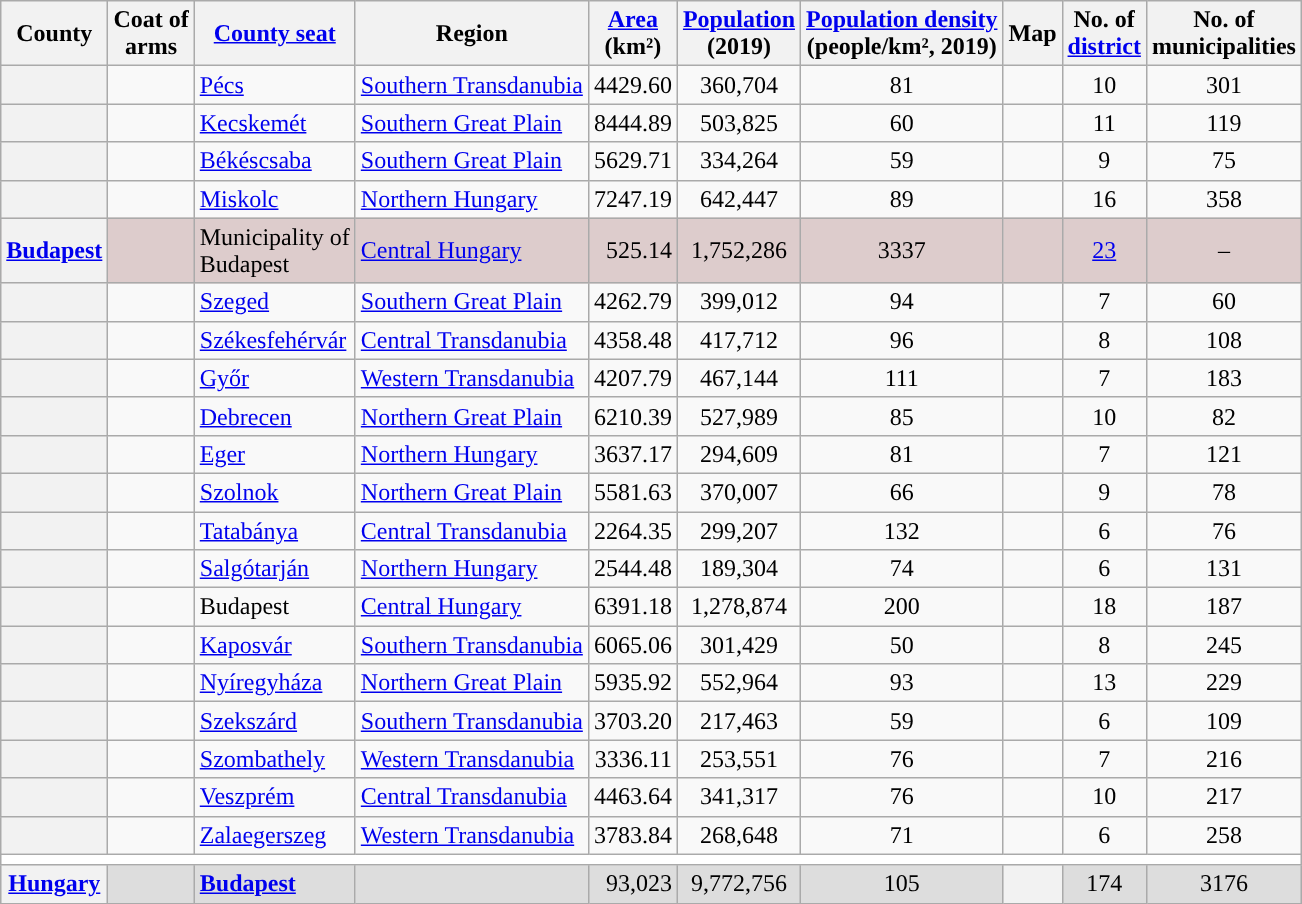<table class="wikitable sortable">
<tr>
<th>County</th>
<th class="unsortable">Coat of<br> arms</th>
<th><a href='#'>County seat</a></th>
<th>Region</th>
<th><a href='#'>Area</a><br>(km²)</th>
<th><a href='#'>Population</a><br>(2019)</th>
<th><a href='#'>Population density</a><br>(people/km², 2019)</th>
<th>Map</th>
<th>No. of<br><a href='#'>district</a></th>
<th>No. of<br>municipalities</th>
</tr>
<tr>
<th scope=row; align="left"></th>
<td align="center"></td>
<td><a href='#'>Pécs</a></td>
<td><a href='#'>Southern Transdanubia</a></td>
<td align="right">4429.60</td>
<td align="center">360,704</td>
<td align="center">81</td>
<td></td>
<td align="center">10</td>
<td align="center">301</td>
</tr>
<tr>
<th scope=row; align="left"></th>
<td align="center"></td>
<td><a href='#'>Kecskemét</a></td>
<td><a href='#'>Southern Great Plain</a></td>
<td align="right">8444.89</td>
<td align="center">503,825</td>
<td align="center">60</td>
<td></td>
<td align="center">11</td>
<td align="center">119</td>
</tr>
<tr>
<th scope=row; align="left"></th>
<td align="center"></td>
<td><a href='#'>Békéscsaba</a></td>
<td><a href='#'>Southern Great Plain</a></td>
<td align="right">5629.71</td>
<td align="center">334,264</td>
<td align="center">59</td>
<td></td>
<td align="center">9</td>
<td align="center">75</td>
</tr>
<tr>
<th scope=row; align="left"></th>
<td align="center"></td>
<td><a href='#'>Miskolc</a></td>
<td><a href='#'>Northern Hungary</a></td>
<td align="right">7247.19</td>
<td align="center">642,447</td>
<td align="center">89</td>
<td></td>
<td align="center">16</td>
<td align="center">358</td>
</tr>
<tr style="background:#dcc;">
<th scope=row; align="left"><a href='#'>Budapest</a></th>
<td align="center"></td>
<td>Municipality of<br>Budapest<br></td>
<td><a href='#'>Central Hungary</a></td>
<td align="right">525.14</td>
<td align="center">1,752,286</td>
<td align="center">3337</td>
<td></td>
<td align="center"><a href='#'>23</a></td>
<td align="center">–</td>
</tr>
<tr>
<th scope=row; align="left"></th>
<td align="center"></td>
<td><a href='#'>Szeged</a></td>
<td><a href='#'>Southern Great Plain</a></td>
<td align="right">4262.79</td>
<td align="center">399,012</td>
<td align="center">94</td>
<td></td>
<td align="center">7</td>
<td align="center">60</td>
</tr>
<tr>
<th scope=row; align="left"></th>
<td align="center"></td>
<td><a href='#'>Székesfehérvár</a></td>
<td><a href='#'>Central Transdanubia</a></td>
<td align="right">4358.48</td>
<td align="center">417,712</td>
<td align="center">96</td>
<td></td>
<td align="center">8</td>
<td align="center">108</td>
</tr>
<tr>
<th scope=row; align="left"></th>
<td align="center"></td>
<td><a href='#'>Győr</a></td>
<td><a href='#'>Western Transdanubia</a></td>
<td align="right">4207.79</td>
<td align="center">467,144</td>
<td align="center">111</td>
<td></td>
<td align="center">7</td>
<td align="center">183</td>
</tr>
<tr>
<th scope=row; align="left"></th>
<td align="center"></td>
<td><a href='#'>Debrecen</a></td>
<td><a href='#'>Northern Great Plain</a></td>
<td align="right">6210.39</td>
<td align="center">527,989</td>
<td align="center">85</td>
<td></td>
<td align="center">10</td>
<td align="center">82</td>
</tr>
<tr>
<th scope=row; align="left"></th>
<td align="center"></td>
<td><a href='#'>Eger</a></td>
<td><a href='#'>Northern Hungary</a></td>
<td align="right">3637.17</td>
<td align="center">294,609</td>
<td align="center">81</td>
<td></td>
<td align="center">7</td>
<td align="center">121</td>
</tr>
<tr>
<th scope=row; align="left"></th>
<td align="center"></td>
<td><a href='#'>Szolnok</a></td>
<td><a href='#'>Northern Great Plain</a></td>
<td align="right">5581.63</td>
<td align="center">370,007</td>
<td align="center">66</td>
<td></td>
<td align="center">9</td>
<td align="center">78</td>
</tr>
<tr>
<th scope=row; align="left"></th>
<td align="center"></td>
<td><a href='#'>Tatabánya</a></td>
<td><a href='#'>Central Transdanubia</a></td>
<td align="right">2264.35</td>
<td align="center">299,207</td>
<td align="center">132</td>
<td></td>
<td align="center">6</td>
<td align="center">76</td>
</tr>
<tr>
<th scope=row; align="left"></th>
<td align="center"></td>
<td><a href='#'>Salgótarján</a></td>
<td><a href='#'>Northern Hungary</a></td>
<td align="right">2544.48</td>
<td align="center">189,304</td>
<td align="center">74</td>
<td></td>
<td align="center">6</td>
<td align="center">131</td>
</tr>
<tr>
<th scope=row; align="left"></th>
<td align="center"></td>
<td>Budapest</td>
<td><a href='#'>Central Hungary</a></td>
<td align="right">6391.18</td>
<td align="center">1,278,874</td>
<td align="center">200</td>
<td></td>
<td align="center">18</td>
<td align="center">187</td>
</tr>
<tr>
<th scope=row; align="left"></th>
<td align="center"></td>
<td><a href='#'>Kaposvár</a></td>
<td><a href='#'>Southern Transdanubia</a></td>
<td align="right">6065.06</td>
<td align="center">301,429</td>
<td align="center">50</td>
<td></td>
<td align="center">8</td>
<td align="center">245</td>
</tr>
<tr>
<th scope=row; align="left"></th>
<td align="center"></td>
<td><a href='#'>Nyíregyháza</a></td>
<td><a href='#'>Northern Great Plain</a></td>
<td align="right">5935.92</td>
<td align="center">552,964</td>
<td align="center">93</td>
<td></td>
<td align="center">13</td>
<td align="center">229</td>
</tr>
<tr>
<th scope=row; align="left"></th>
<td align="center"></td>
<td><a href='#'>Szekszárd</a></td>
<td><a href='#'>Southern Transdanubia</a></td>
<td align="right">3703.20</td>
<td align="center">217,463</td>
<td align="center">59</td>
<td></td>
<td align="center">6</td>
<td align="center">109</td>
</tr>
<tr>
<th scope=row; align="left"></th>
<td align="center"></td>
<td><a href='#'>Szombathely</a></td>
<td><a href='#'>Western Transdanubia</a></td>
<td align="right">3336.11</td>
<td align="center">253,551</td>
<td align="center">76</td>
<td></td>
<td align="center">7</td>
<td align="center">216</td>
</tr>
<tr>
<th scope=row; align="left"></th>
<td align="center"></td>
<td><a href='#'>Veszprém</a></td>
<td><a href='#'>Central Transdanubia</a></td>
<td align="right">4463.64</td>
<td align="center">341,317</td>
<td align="center">76</td>
<td></td>
<td align="center">10</td>
<td align="center">217</td>
</tr>
<tr>
<th scope=row; align="left"></th>
<td align="center"></td>
<td><a href='#'>Zalaegerszeg</a></td>
<td><a href='#'>Western Transdanubia</a></td>
<td align="right">3783.84</td>
<td align="center">268,648</td>
<td align="center">71</td>
<td></td>
<td align="center">6</td>
<td align="center">258</td>
</tr>
<tr>
<td colspan="10" style="text-align: center;" bgcolor="white"></td>
</tr>
<tr style="background:#DDDDDD;">
<th scope=row; align="left"><a href='#'>Hungary</a></th>
<td align="center"></td>
<td><strong><a href='#'>Budapest</a></strong></td>
<td></td>
<td align="right">93,023</td>
<td align="center">9,772,756</td>
<td align="center">105</td>
<th></th>
<td align="center">174</td>
<td align="center">3176</td>
</tr>
</table>
